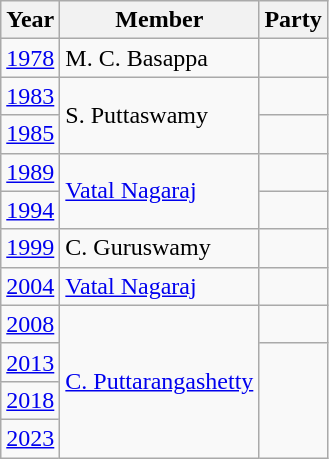<table class="wikitable sortable">
<tr>
<th>Year</th>
<th>Member</th>
<th colspan="2">Party</th>
</tr>
<tr>
<td><a href='#'>1978</a></td>
<td>M. C. Basappa</td>
<td></td>
</tr>
<tr>
<td><a href='#'>1983</a></td>
<td rowspan="2">S. Puttaswamy</td>
<td></td>
</tr>
<tr>
<td><a href='#'>1985</a></td>
</tr>
<tr>
<td><a href='#'>1989</a></td>
<td rowspan="2"><a href='#'>Vatal Nagaraj</a></td>
<td></td>
</tr>
<tr>
<td><a href='#'>1994</a></td>
<td></td>
</tr>
<tr>
<td><a href='#'>1999</a></td>
<td>C. Guruswamy</td>
<td></td>
</tr>
<tr>
<td><a href='#'>2004</a></td>
<td><a href='#'>Vatal Nagaraj</a></td>
<td></td>
</tr>
<tr>
<td><a href='#'>2008</a></td>
<td rowspan="4"><a href='#'>C. Puttarangashetty</a></td>
<td></td>
</tr>
<tr>
<td><a href='#'>2013</a></td>
</tr>
<tr>
<td><a href='#'>2018</a></td>
</tr>
<tr>
<td><a href='#'>2023</a></td>
</tr>
</table>
